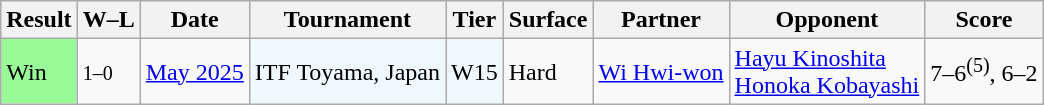<table class="sortable wikitable">
<tr>
<th>Result</th>
<th class="unsortable">W–L</th>
<th>Date</th>
<th>Tournament</th>
<th>Tier</th>
<th>Surface</th>
<th>Partner</th>
<th>Opponent</th>
<th class="unsortable">Score</th>
</tr>
<tr>
<td style="background:#98FB98;">Win</td>
<td><small>1–0</small></td>
<td><a href='#'>May 2025</a></td>
<td style="background:#f0f8ff;">ITF Toyama, Japan</td>
<td style="background:#f0f8ff;">W15</td>
<td>Hard</td>
<td> <a href='#'>Wi Hwi-won</a></td>
<td> <a href='#'>Hayu Kinoshita</a> <br>  <a href='#'>Honoka Kobayashi</a></td>
<td>7–6<sup>(5)</sup>, 6–2</td>
</tr>
</table>
